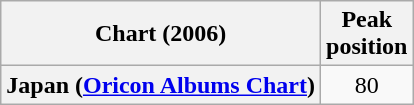<table class="wikitable sortable plainrowheaders" style="text-align:center">
<tr>
<th scope="col">Chart (2006)</th>
<th scope="col">Peak<br> position</th>
</tr>
<tr>
<th scope="row">Japan (<a href='#'>Oricon Albums Chart</a>)</th>
<td>80</td>
</tr>
</table>
